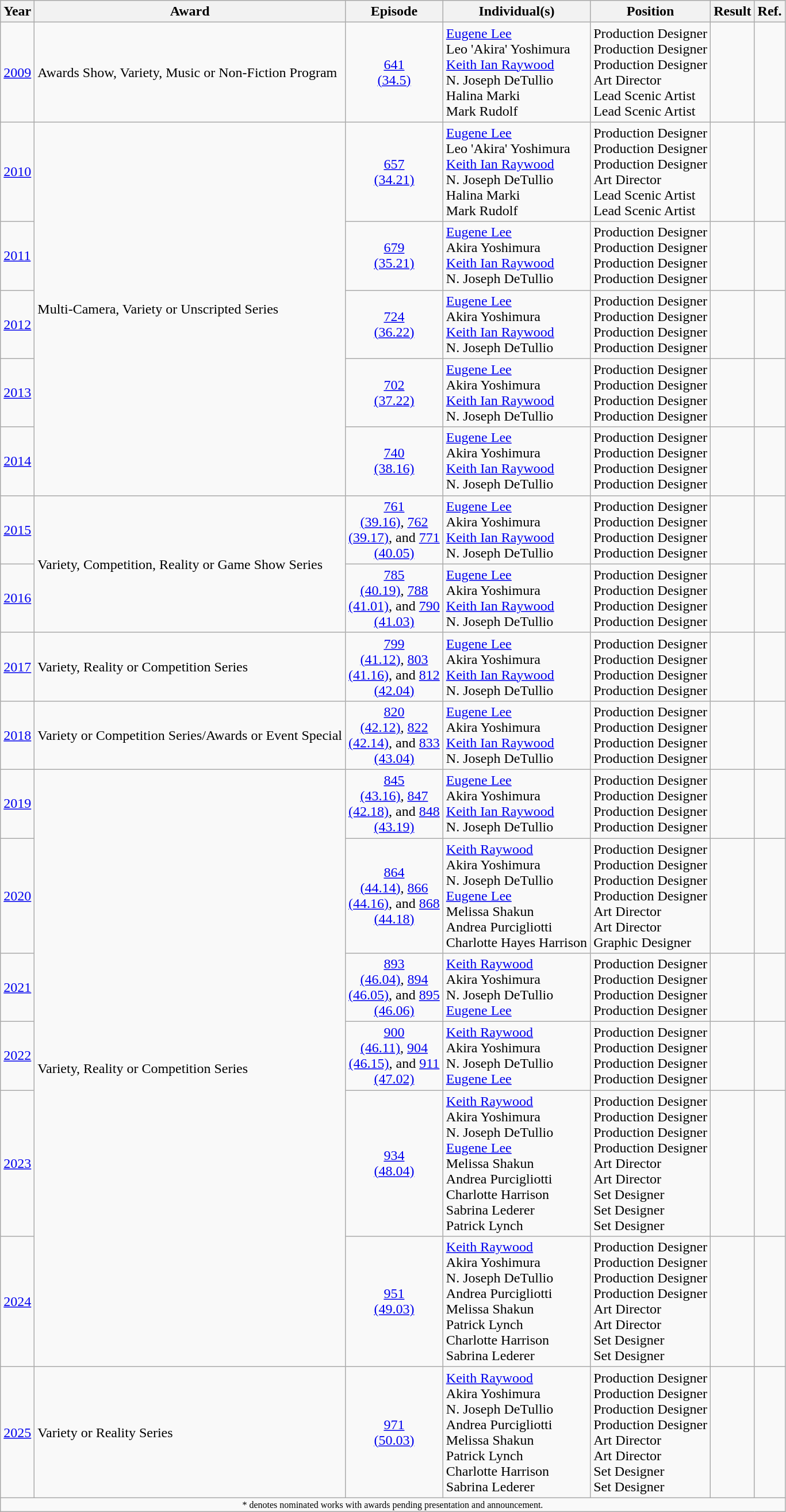<table class="wikitable">
<tr>
<th>Year</th>
<th>Award</th>
<th>Episode</th>
<th>Individual(s)</th>
<th>Position</th>
<th>Result</th>
<th>Ref.</th>
</tr>
<tr>
<td><a href='#'>2009</a></td>
<td>Awards Show, Variety, Music or Non-Fiction Program</td>
<td align="center"><a href='#'>641 <br> (34.5)</a></td>
<td><a href='#'>Eugene Lee</a> <br> Leo 'Akira' Yoshimura <br> <a href='#'>Keith Ian Raywood</a> <br> N. Joseph DeTullio <br> Halina Marki <br> Mark Rudolf</td>
<td>Production Designer <br> Production Designer <br> Production Designer <br> Art Director <br> Lead Scenic Artist <br> Lead Scenic Artist</td>
<td></td>
<td align="center"></td>
</tr>
<tr>
<td><a href='#'>2010</a></td>
<td rowspan="5">Multi-Camera, Variety or Unscripted Series</td>
<td align="center"><a href='#'>657 <br> (34.21)</a></td>
<td><a href='#'>Eugene Lee</a> <br> Leo 'Akira' Yoshimura <br> <a href='#'>Keith Ian Raywood</a> <br> N. Joseph DeTullio <br> Halina Marki <br> Mark Rudolf</td>
<td>Production Designer <br> Production Designer <br> Production Designer <br> Art Director <br> Lead Scenic Artist <br> Lead Scenic Artist</td>
<td></td>
<td align="center"></td>
</tr>
<tr>
<td><a href='#'>2011</a></td>
<td align="center"><a href='#'>679 <br> (35.21)</a></td>
<td><a href='#'>Eugene Lee</a> <br> Akira Yoshimura <br> <a href='#'>Keith Ian Raywood</a> <br> N. Joseph DeTullio</td>
<td>Production Designer <br> Production Designer <br> Production Designer <br> Production Designer</td>
<td></td>
<td align="center"></td>
</tr>
<tr>
<td><a href='#'>2012</a></td>
<td align="center"><a href='#'>724 <br> (36.22)</a></td>
<td><a href='#'>Eugene Lee</a> <br> Akira Yoshimura <br> <a href='#'>Keith Ian Raywood</a> <br> N. Joseph DeTullio</td>
<td>Production Designer <br> Production Designer <br> Production Designer <br> Production Designer</td>
<td></td>
<td align="center"></td>
</tr>
<tr>
<td><a href='#'>2013</a></td>
<td align="center"><a href='#'>702 <br> (37.22)</a></td>
<td><a href='#'>Eugene Lee</a> <br> Akira Yoshimura <br> <a href='#'>Keith Ian Raywood</a> <br> N. Joseph DeTullio</td>
<td>Production Designer <br> Production Designer <br> Production Designer <br> Production Designer</td>
<td></td>
<td align="center"></td>
</tr>
<tr>
<td><a href='#'>2014</a></td>
<td align="center"><a href='#'>740 <br> (38.16)</a></td>
<td><a href='#'>Eugene Lee</a> <br> Akira Yoshimura <br> <a href='#'>Keith Ian Raywood</a> <br> N. Joseph DeTullio</td>
<td>Production Designer <br> Production Designer <br> Production Designer <br> Production Designer</td>
<td></td>
<td align="center"></td>
</tr>
<tr>
<td><a href='#'>2015</a></td>
<td rowspan="2">Variety, Competition, Reality or Game Show Series</td>
<td align="center"><a href='#'>761 <br> (39.16)</a>, <a href='#'>762 <br> (39.17)</a>, and <a href='#'>771 <br> (40.05)</a></td>
<td><a href='#'>Eugene Lee</a> <br> Akira Yoshimura <br> <a href='#'>Keith Ian Raywood</a> <br> N. Joseph DeTullio</td>
<td>Production Designer <br> Production Designer <br> Production Designer <br> Production Designer</td>
<td></td>
<td align="center"></td>
</tr>
<tr>
<td><a href='#'>2016</a></td>
<td align="center"><a href='#'>785 <br> (40.19)</a>, <a href='#'>788 <br> (41.01)</a>, and <a href='#'>790 <br> (41.03)</a></td>
<td><a href='#'>Eugene Lee</a> <br> Akira Yoshimura <br> <a href='#'>Keith Ian Raywood</a> <br> N. Joseph DeTullio</td>
<td>Production Designer <br> Production Designer <br> Production Designer <br> Production Designer</td>
<td></td>
<td align="center"></td>
</tr>
<tr>
<td><a href='#'>2017</a></td>
<td>Variety, Reality or Competition Series</td>
<td align="center"><a href='#'>799 <br> (41.12)</a>, <a href='#'>803 <br> (41.16)</a>, and <a href='#'>812 <br> (42.04)</a></td>
<td><a href='#'>Eugene Lee</a> <br> Akira Yoshimura <br> <a href='#'>Keith Ian Raywood</a> <br> N. Joseph DeTullio</td>
<td>Production Designer <br> Production Designer <br> Production Designer <br> Production Designer</td>
<td></td>
<td align="center"></td>
</tr>
<tr>
<td><a href='#'>2018</a></td>
<td>Variety or Competition Series/Awards or Event Special</td>
<td align="center"><a href='#'>820 <br> (42.12)</a>, <a href='#'>822 <br> (42.14)</a>, and <a href='#'>833 <br> (43.04)</a></td>
<td><a href='#'>Eugene Lee</a> <br> Akira Yoshimura <br> <a href='#'>Keith Ian Raywood</a> <br> N. Joseph DeTullio</td>
<td>Production Designer <br> Production Designer <br> Production Designer <br> Production Designer</td>
<td></td>
<td align="center"></td>
</tr>
<tr>
<td><a href='#'>2019</a></td>
<td rowspan="6">Variety, Reality or Competition Series</td>
<td align="center"><a href='#'>845 <br> (43.16)</a>, <a href='#'>847 <br> (42.18)</a>, and <a href='#'>848 <br> (43.19)</a></td>
<td><a href='#'>Eugene Lee</a> <br> Akira Yoshimura <br> <a href='#'>Keith Ian Raywood</a> <br> N. Joseph DeTullio</td>
<td>Production Designer <br> Production Designer <br> Production Designer <br> Production Designer</td>
<td></td>
<td align="center"></td>
</tr>
<tr>
<td><a href='#'>2020</a></td>
<td align="center"><a href='#'>864 <br> (44.14)</a>, <a href='#'>866 <br> (44.16)</a>, and <a href='#'>868 <br> (44.18)</a></td>
<td><a href='#'>Keith Raywood</a> <br> Akira Yoshimura <br> N. Joseph DeTullio <br> <a href='#'>Eugene Lee</a> <br> Melissa Shakun <br> Andrea Purcigliotti <br> Charlotte Hayes Harrison</td>
<td>Production Designer <br> Production Designer <br> Production Designer <br> Production Designer <br> Art Director <br> Art Director <br> Graphic Designer</td>
<td></td>
<td align="center"></td>
</tr>
<tr>
<td><a href='#'>2021</a></td>
<td align="center"><a href='#'>893 <br> (46.04)</a>, <a href='#'>894 <br> (46.05)</a>, and <a href='#'>895 <br> (46.06)</a></td>
<td><a href='#'>Keith Raywood</a> <br> Akira Yoshimura <br> N. Joseph DeTullio <br> <a href='#'>Eugene Lee</a></td>
<td>Production Designer <br> Production Designer <br> Production Designer <br> Production Designer</td>
<td></td>
<td align="center"></td>
</tr>
<tr>
<td><a href='#'>2022</a></td>
<td align="center"><a href='#'>900 <br> (46.11)</a>, <a href='#'>904 <br> (46.15)</a>, and <a href='#'>911 <br> (47.02)</a></td>
<td><a href='#'>Keith Raywood</a> <br> Akira Yoshimura <br> N. Joseph DeTullio <br> <a href='#'>Eugene Lee</a></td>
<td>Production Designer <br> Production Designer <br> Production Designer <br> Production Designer</td>
<td></td>
<td align="center"></td>
</tr>
<tr>
<td><a href='#'>2023</a></td>
<td align="center"><a href='#'>934 <br> (48.04)</a></td>
<td><a href='#'>Keith Raywood</a> <br> Akira Yoshimura <br> N. Joseph DeTullio <br> <a href='#'>Eugene Lee</a> <br> Melissa Shakun <br> Andrea Purcigliotti <br> Charlotte Harrison <br> Sabrina Lederer <br> Patrick Lynch</td>
<td>Production Designer <br> Production Designer <br> Production Designer <br> Production Designer <br> Art Director <br> Art Director <br> Set Designer <br> Set Designer <br> Set Designer</td>
<td></td>
<td align="center"></td>
</tr>
<tr>
<td><a href='#'>2024</a></td>
<td align="center"><a href='#'>951 <br> (49.03)</a></td>
<td><a href='#'>Keith Raywood</a> <br> Akira Yoshimura <br> N. Joseph DeTullio <br> Andrea Purcigliotti <br> Melissa Shakun <br> Patrick Lynch <br> Charlotte Harrison <br> Sabrina Lederer</td>
<td>Production Designer <br> Production Designer <br> Production Designer <br> Production Designer <br> Art Director <br> Art Director <br> Set Designer <br> Set Designer</td>
<td></td>
<td align="center"></td>
</tr>
<tr>
<td><a href='#'>2025</a></td>
<td>Variety or Reality Series</td>
<td align="center"><a href='#'>971 <br> (50.03)</a></td>
<td><a href='#'>Keith Raywood</a> <br> Akira Yoshimura <br> N. Joseph DeTullio <br> Andrea Purcigliotti <br> Melissa Shakun <br> Patrick Lynch <br> Charlotte Harrison <br> Sabrina Lederer</td>
<td>Production Designer <br> Production Designer <br> Production Designer <br> Production Designer <br> Art Director <br> Art Director <br> Set Designer <br> Set Designer</td>
<td></td>
<td align="center"></td>
</tr>
<tr>
<td colspan="7" style="font-size: 8pt" align="center">* denotes nominated works with awards pending presentation and announcement.</td>
</tr>
</table>
